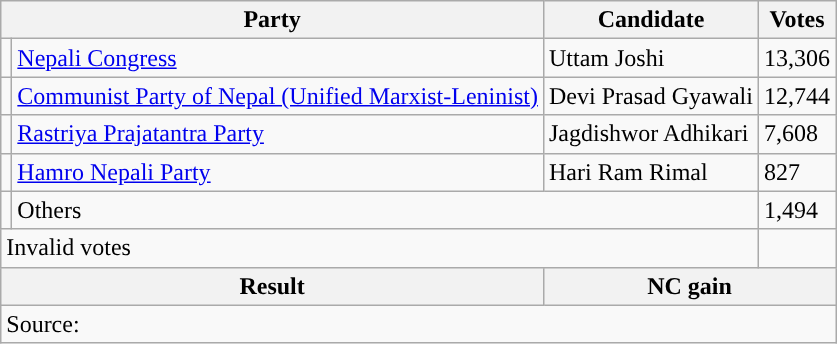<table class="wikitable">
<tr>
<th colspan="2">Party</th>
<th>Candidate</th>
<th>Votes</th>
</tr>
<tr>
<td style="background-color:"></td>
<td><a href='#'>Nepali Congress</a></td>
<td>Uttam Joshi</td>
<td>13,306</td>
</tr>
<tr>
<td style="background-color:"></td>
<td><a href='#'>Communist Party of Nepal (Unified Marxist-Leninist)</a></td>
<td>Devi Prasad Gyawali</td>
<td>12,744</td>
</tr>
<tr>
<td style="background-color:"></td>
<td><a href='#'>Rastriya Prajatantra Party</a></td>
<td>Jagdishwor Adhikari</td>
<td>7,608</td>
</tr>
<tr>
<td style="background-color:"></td>
<td><a href='#'>Hamro Nepali Party</a></td>
<td>Hari Ram Rimal</td>
<td>827</td>
</tr>
<tr>
<td></td>
<td colspan="2">Others</td>
<td>1,494</td>
</tr>
<tr>
<td colspan="3">Invalid votes</td>
<td></td>
</tr>
<tr>
<th colspan="2">Result</th>
<th colspan="2">NC gain</th>
</tr>
<tr>
<td colspan="4">Source: </td>
</tr>
</table>
